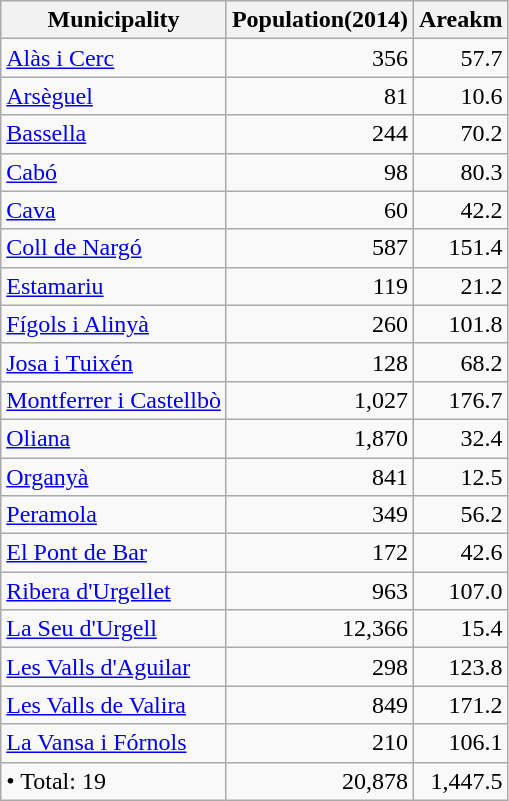<table class="wikitable sortable">
<tr>
<th>Municipality</th>
<th>Population(2014)</th>
<th>Areakm</th>
</tr>
<tr>
<td><a href='#'>Alàs i Cerc</a></td>
<td align=right>356</td>
<td align=right>57.7</td>
</tr>
<tr>
<td><a href='#'>Arsèguel</a></td>
<td align=right>81</td>
<td align=right>10.6</td>
</tr>
<tr>
<td><a href='#'>Bassella</a></td>
<td align=right>244</td>
<td align=right>70.2</td>
</tr>
<tr>
<td><a href='#'>Cabó</a></td>
<td align=right>98</td>
<td align=right>80.3</td>
</tr>
<tr>
<td><a href='#'>Cava</a></td>
<td align=right>60</td>
<td align=right>42.2</td>
</tr>
<tr>
<td><a href='#'>Coll de Nargó</a></td>
<td align=right>587</td>
<td align=right>151.4</td>
</tr>
<tr>
<td><a href='#'>Estamariu</a></td>
<td align=right>119</td>
<td align=right>21.2</td>
</tr>
<tr>
<td><a href='#'>Fígols i Alinyà</a></td>
<td align=right>260</td>
<td align=right>101.8</td>
</tr>
<tr>
<td><a href='#'>Josa i Tuixén</a></td>
<td align=right>128</td>
<td align=right>68.2</td>
</tr>
<tr>
<td><a href='#'>Montferrer i Castellbò</a></td>
<td align=right>1,027</td>
<td align=right>176.7</td>
</tr>
<tr>
<td><a href='#'>Oliana</a></td>
<td align=right>1,870</td>
<td align=right>32.4</td>
</tr>
<tr>
<td><a href='#'>Organyà</a></td>
<td align=right>841</td>
<td align=right>12.5</td>
</tr>
<tr>
<td><a href='#'>Peramola</a></td>
<td align=right>349</td>
<td align=right>56.2</td>
</tr>
<tr>
<td><a href='#'>El Pont de Bar</a></td>
<td align=right>172</td>
<td align=right>42.6</td>
</tr>
<tr>
<td><a href='#'>Ribera d'Urgellet</a></td>
<td align=right>963</td>
<td align=right>107.0</td>
</tr>
<tr>
<td><a href='#'>La Seu d'Urgell</a></td>
<td align=right>12,366</td>
<td align=right>15.4</td>
</tr>
<tr>
<td><a href='#'>Les Valls d'Aguilar</a></td>
<td align=right>298</td>
<td align=right>123.8</td>
</tr>
<tr>
<td><a href='#'>Les Valls de Valira</a></td>
<td align=right>849</td>
<td align=right>171.2</td>
</tr>
<tr>
<td><a href='#'>La Vansa i Fórnols</a></td>
<td align=right>210</td>
<td align=right>106.1</td>
</tr>
<tr>
<td>• Total: 19</td>
<td align=right>20,878</td>
<td align=right>1,447.5</td>
</tr>
</table>
